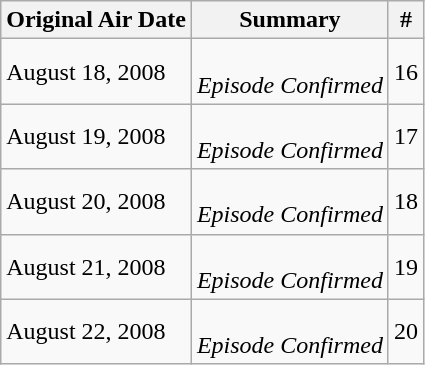<table class="wikitable">
<tr>
<th>Original Air Date</th>
<th>Summary</th>
<th>#</th>
</tr>
<tr>
<td>August 18, 2008</td>
<td><br><em>Episode Confirmed</em></td>
<td>16</td>
</tr>
<tr>
<td>August 19, 2008</td>
<td><br><em>Episode Confirmed</em></td>
<td>17</td>
</tr>
<tr>
<td>August 20, 2008</td>
<td><br><em>Episode Confirmed</em></td>
<td>18</td>
</tr>
<tr>
<td>August 21, 2008</td>
<td><br><em>Episode Confirmed</em></td>
<td>19</td>
</tr>
<tr>
<td>August 22, 2008</td>
<td><br><em>Episode Confirmed</em></td>
<td>20</td>
</tr>
</table>
